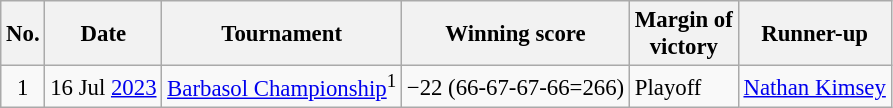<table class="wikitable" style="font-size:95%;">
<tr>
<th>No.</th>
<th>Date</th>
<th>Tournament</th>
<th>Winning score</th>
<th>Margin of<br>victory</th>
<th>Runner-up</th>
</tr>
<tr>
<td align=center>1</td>
<td align=right>16 Jul <a href='#'>2023</a></td>
<td><a href='#'>Barbasol Championship</a><sup>1</sup></td>
<td>−22 (66-67-67-66=266)</td>
<td>Playoff</td>
<td> <a href='#'>Nathan Kimsey</a></td>
</tr>
</table>
